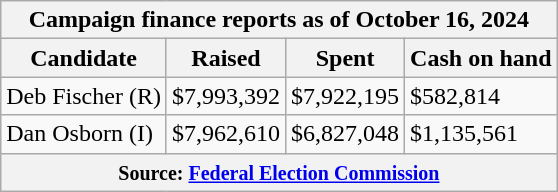<table class="wikitable sortable">
<tr>
<th colspan=4>Campaign finance reports as of October 16, 2024</th>
</tr>
<tr style="text-align:center;">
<th>Candidate</th>
<th>Raised</th>
<th>Spent</th>
<th>Cash on hand</th>
</tr>
<tr>
<td>Deb Fischer (R)</td>
<td>$7,993,392</td>
<td>$7,922,195</td>
<td>$582,814</td>
</tr>
<tr>
<td>Dan Osborn (I)</td>
<td>$7,962,610</td>
<td>$6,827,048</td>
<td>$1,135,561</td>
</tr>
<tr>
<th colspan="4"><small>Source: <a href='#'>Federal Election Commission</a></small></th>
</tr>
</table>
